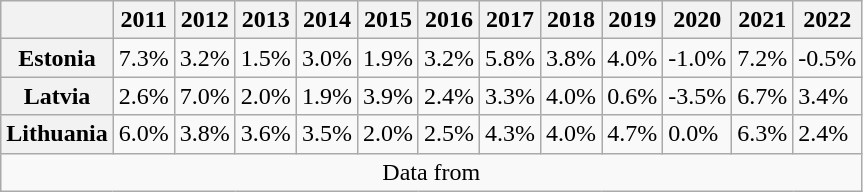<table class="wikitable">
<tr>
<th></th>
<th>2011</th>
<th>2012</th>
<th>2013</th>
<th>2014</th>
<th>2015</th>
<th>2016</th>
<th>2017</th>
<th>2018</th>
<th>2019</th>
<th>2020</th>
<th>2021</th>
<th>2022</th>
</tr>
<tr>
<th>Estonia</th>
<td>7.3%</td>
<td>3.2%</td>
<td>1.5%</td>
<td>3.0%</td>
<td>1.9%</td>
<td>3.2%</td>
<td>5.8%</td>
<td>3.8%</td>
<td>4.0%</td>
<td>-1.0%</td>
<td>7.2%</td>
<td>-0.5%</td>
</tr>
<tr>
<th>Latvia</th>
<td>2.6%</td>
<td>7.0%</td>
<td>2.0%</td>
<td>1.9%</td>
<td>3.9%</td>
<td>2.4%</td>
<td>3.3%</td>
<td>4.0%</td>
<td>0.6%</td>
<td>-3.5%</td>
<td>6.7%</td>
<td>3.4%</td>
</tr>
<tr>
<th>Lithuania</th>
<td>6.0%</td>
<td>3.8%</td>
<td>3.6%</td>
<td>3.5%</td>
<td>2.0%</td>
<td>2.5%</td>
<td>4.3%</td>
<td>4.0%</td>
<td>4.7%</td>
<td>0.0%</td>
<td>6.3%</td>
<td>2.4%</td>
</tr>
<tr>
<td colspan="13" style="text-align:center;">Data from </td>
</tr>
</table>
